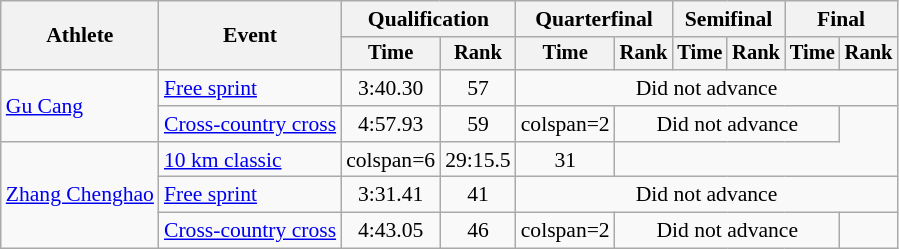<table class="wikitable" style="font-size:90%">
<tr>
<th rowspan="2">Athlete</th>
<th rowspan="2">Event</th>
<th colspan="2">Qualification</th>
<th colspan="2">Quarterfinal</th>
<th colspan="2">Semifinal</th>
<th colspan="2">Final</th>
</tr>
<tr style="font-size:95%">
<th>Time</th>
<th>Rank</th>
<th>Time</th>
<th>Rank</th>
<th>Time</th>
<th>Rank</th>
<th>Time</th>
<th>Rank</th>
</tr>
<tr align=center>
<td align=left rowspan=2><a href='#'>Gu Cang</a></td>
<td align=left><a href='#'>Free sprint</a></td>
<td>3:40.30</td>
<td>57</td>
<td colspan=6>Did not advance</td>
</tr>
<tr align=center>
<td align=left><a href='#'>Cross-country cross</a></td>
<td>4:57.93</td>
<td>59</td>
<td>colspan=2 </td>
<td colspan=4>Did not advance</td>
</tr>
<tr align=center>
<td align=left rowspan=3><a href='#'>Zhang Chenghao</a></td>
<td align=left><a href='#'>10 km classic</a></td>
<td>colspan=6 </td>
<td>29:15.5</td>
<td>31</td>
</tr>
<tr align=center>
<td align=left><a href='#'>Free sprint</a></td>
<td>3:31.41</td>
<td>41</td>
<td colspan=6>Did not advance</td>
</tr>
<tr align=center>
<td align=left><a href='#'>Cross-country cross</a></td>
<td>4:43.05</td>
<td>46</td>
<td>colspan=2 </td>
<td colspan=4>Did not advance</td>
</tr>
</table>
